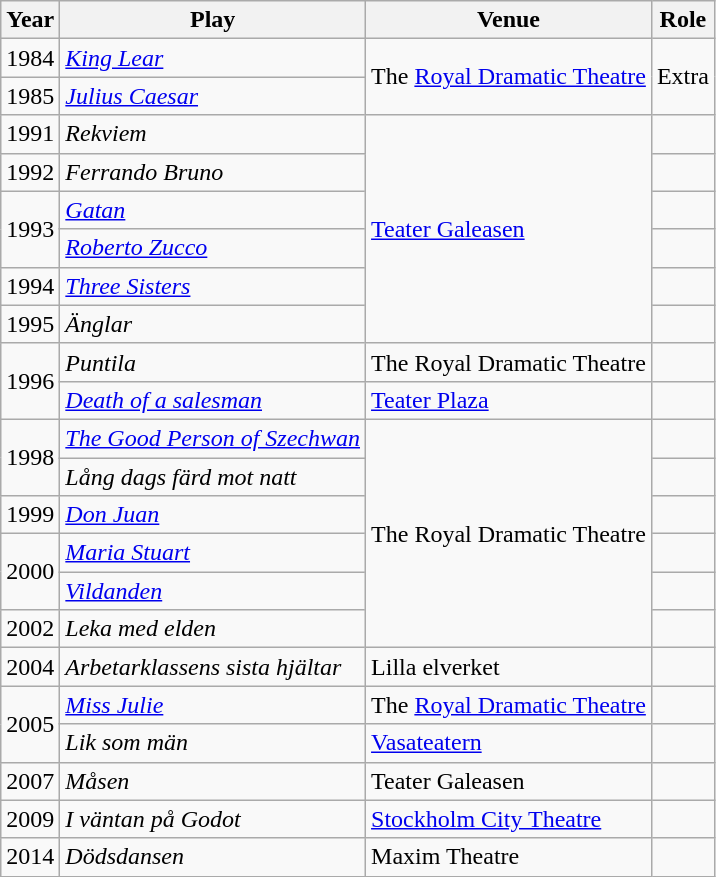<table class="wikitable sortable unsortable">
<tr>
<th>Year</th>
<th>Play</th>
<th>Venue</th>
<th>Role</th>
</tr>
<tr>
<td>1984</td>
<td><em><a href='#'>King Lear</a></em></td>
<td rowspan=2>The <a href='#'>Royal Dramatic Theatre</a></td>
<td rowspan="2">Extra</td>
</tr>
<tr>
<td>1985</td>
<td><em><a href='#'>Julius Caesar</a></em></td>
</tr>
<tr>
<td>1991</td>
<td><em>Rekviem</em></td>
<td rowspan=6><a href='#'>Teater Galeasen</a></td>
<td></td>
</tr>
<tr>
<td>1992</td>
<td><em>Ferrando Bruno</em></td>
<td></td>
</tr>
<tr>
<td rowspan="2">1993</td>
<td><em><a href='#'>Gatan</a></em></td>
<td></td>
</tr>
<tr>
<td><em><a href='#'>Roberto Zucco</a></em></td>
<td></td>
</tr>
<tr>
<td>1994</td>
<td><em><a href='#'>Three Sisters</a></em></td>
<td></td>
</tr>
<tr>
<td>1995</td>
<td><em>Änglar</em></td>
<td></td>
</tr>
<tr>
<td rowspan="2">1996</td>
<td><em>Puntila</em></td>
<td>The Royal Dramatic Theatre</td>
<td></td>
</tr>
<tr>
<td><em><a href='#'>Death of a salesman</a></em></td>
<td><a href='#'>Teater Plaza</a></td>
<td></td>
</tr>
<tr>
<td rowspan="2">1998</td>
<td><em><a href='#'>The Good Person of Szechwan</a></em></td>
<td rowspan=6>The Royal Dramatic Theatre</td>
<td></td>
</tr>
<tr>
<td><em>Lång dags färd mot natt</em></td>
<td></td>
</tr>
<tr>
<td>1999</td>
<td><em><a href='#'>Don Juan</a></em></td>
<td></td>
</tr>
<tr>
<td rowspan="2">2000</td>
<td><em><a href='#'>Maria Stuart</a></em></td>
<td></td>
</tr>
<tr>
<td><em><a href='#'>Vildanden</a></em></td>
<td></td>
</tr>
<tr>
<td>2002</td>
<td><em>Leka med elden</em></td>
<td></td>
</tr>
<tr>
<td>2004</td>
<td><em>Arbetarklassens sista hjältar</em></td>
<td>Lilla elverket</td>
<td></td>
</tr>
<tr>
<td rowspan="2">2005</td>
<td><em><a href='#'>Miss Julie</a></em></td>
<td>The <a href='#'>Royal Dramatic Theatre</a></td>
<td></td>
</tr>
<tr>
<td><em>Lik som män</em></td>
<td><a href='#'>Vasateatern</a></td>
<td></td>
</tr>
<tr>
<td rowspan="1">2007</td>
<td><em>Måsen</em></td>
<td>Teater Galeasen</td>
<td></td>
</tr>
<tr>
<td rowspan="1">2009</td>
<td><em>I väntan på Godot</em></td>
<td><a href='#'>Stockholm City Theatre</a></td>
<td></td>
</tr>
<tr>
<td rowspan="1">2014</td>
<td><em>Dödsdansen</em></td>
<td>Maxim Theatre</td>
<td></td>
</tr>
</table>
